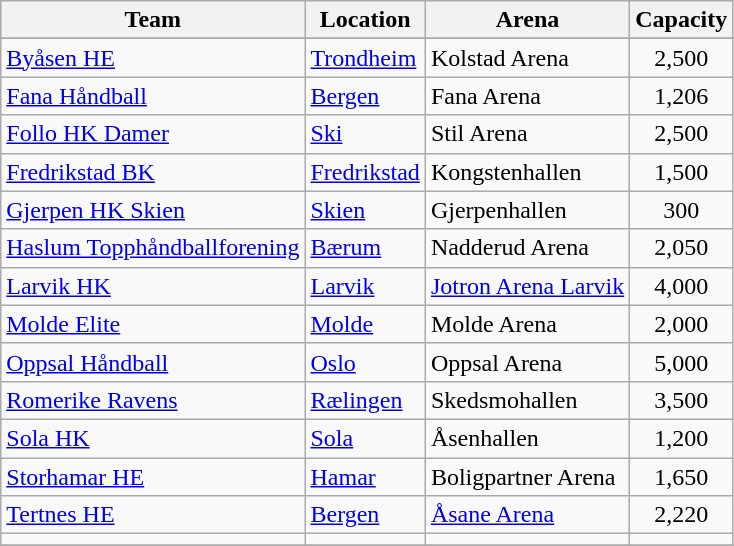<table class="wikitable sortable" style="text-align: left;">
<tr>
<th>Team</th>
<th>Location</th>
<th>Arena</th>
<th>Capacity</th>
</tr>
<tr>
</tr>
<tr>
<td><a href='#'>Byåsen HE</a></td>
<td><a href='#'>Trondheim</a></td>
<td>Kolstad Arena</td>
<td style="text-align:center">2,500</td>
</tr>
<tr>
<td><a href='#'>Fana Håndball</a></td>
<td><a href='#'>Bergen</a></td>
<td>Fana Arena</td>
<td style="text-align:center">1,206</td>
</tr>
<tr>
<td><a href='#'>Follo HK Damer</a></td>
<td><a href='#'>Ski</a></td>
<td>Stil Arena</td>
<td align=center>2,500</td>
</tr>
<tr>
<td><a href='#'>Fredrikstad BK</a></td>
<td><a href='#'>Fredrikstad</a></td>
<td>Kongstenhallen</td>
<td style="text-align:center">1,500</td>
</tr>
<tr>
<td><a href='#'>Gjerpen HK Skien</a></td>
<td><a href='#'>Skien</a></td>
<td>Gjerpenhallen</td>
<td align=center>300</td>
</tr>
<tr>
<td><a href='#'>Haslum Topphåndballforening</a></td>
<td><a href='#'>Bærum</a></td>
<td>Nadderud Arena</td>
<td style="text-align:center">2,050</td>
</tr>
<tr>
<td><a href='#'>Larvik HK</a></td>
<td><a href='#'>Larvik</a></td>
<td><a href='#'>Jotron Arena Larvik</a></td>
<td style="text-align:center">4,000</td>
</tr>
<tr>
<td><a href='#'>Molde Elite</a></td>
<td><a href='#'>Molde</a></td>
<td>Molde Arena</td>
<td style="text-align:center">2,000</td>
</tr>
<tr>
<td><a href='#'>Oppsal Håndball</a></td>
<td><a href='#'>Oslo</a></td>
<td>Oppsal Arena</td>
<td align=center>5,000</td>
</tr>
<tr>
<td><a href='#'>Romerike Ravens</a></td>
<td><a href='#'>Rælingen</a></td>
<td>Skedsmohallen</td>
<td style="text-align:center">3,500</td>
</tr>
<tr>
<td><a href='#'>Sola HK</a></td>
<td><a href='#'>Sola</a></td>
<td>Åsenhallen</td>
<td style="text-align:center">1,200</td>
</tr>
<tr>
<td><a href='#'>Storhamar HE</a></td>
<td><a href='#'>Hamar</a></td>
<td>Boligpartner Arena</td>
<td style="text-align:center">1,650</td>
</tr>
<tr>
<td><a href='#'>Tertnes HE</a></td>
<td><a href='#'>Bergen</a></td>
<td><a href='#'>Åsane Arena</a></td>
<td style="text-align:center">2,220</td>
</tr>
<tr>
<td></td>
<td></td>
<td></td>
<td style="text-align:center"></td>
</tr>
<tr>
</tr>
</table>
